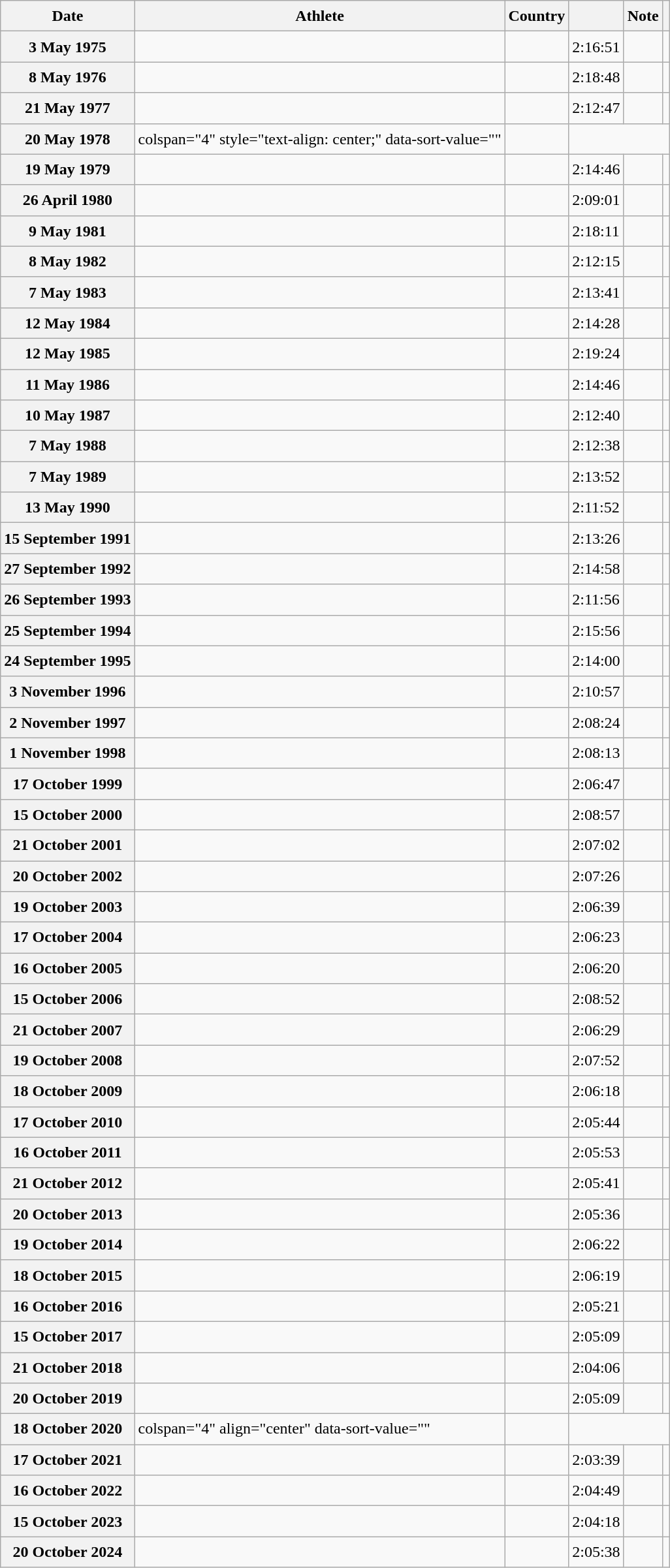<table class="wikitable sortable plainrowheaders" style="font-size:1.00em; line-height:1.5em;">
<tr>
<th scope="col">Date</th>
<th scope="col">Athlete</th>
<th scope="col">Country</th>
<th scope="col"></th>
<th scope="col">Note</th>
<th scope="col" class="unsortable"></th>
</tr>
<tr>
<th scope="row">3 May 1975</th>
<td></td>
<td></td>
<td>2:16:51</td>
<td style="text-align:center;"><a href='#'></a></td>
<td style="text-align:center;"></td>
</tr>
<tr>
<th scope="row">8 May 1976</th>
<td></td>
<td></td>
<td>2:18:48</td>
<td></td>
<td style="text-align:center;"></td>
</tr>
<tr>
<th scope="row">21 May 1977</th>
<td></td>
<td></td>
<td>2:12:47</td>
<td style="text-align:center;"><a href='#'></a></td>
<td style="text-align:center;"></td>
</tr>
<tr>
<th scope="row">20 May 1978</th>
<td>colspan="4" style="text-align: center;" data-sort-value="" </td>
<td style="text-align:center;"></td>
</tr>
<tr>
<th scope="row">19 May 1979</th>
<td></td>
<td></td>
<td>2:14:46</td>
<td></td>
<td style="text-align:center;"></td>
</tr>
<tr>
<th scope="row">26 April 1980</th>
<td></td>
<td></td>
<td>2:09:01</td>
<td style="text-align:center;"><a href='#'></a></td>
<td style="text-align:center;"></td>
</tr>
<tr>
<th scope="row">9 May 1981</th>
<td></td>
<td></td>
<td>2:18:11</td>
<td></td>
<td style="text-align:center;"></td>
</tr>
<tr>
<th scope="row">8 May 1982</th>
<td></td>
<td></td>
<td>2:12:15</td>
<td></td>
<td style="text-align:center;"></td>
</tr>
<tr>
<th scope="row">7 May 1983</th>
<td></td>
<td></td>
<td>2:13:41</td>
<td></td>
<td style="text-align:center;"></td>
</tr>
<tr>
<th scope="row">12 May 1984</th>
<td></td>
<td></td>
<td>2:14:28</td>
<td></td>
<td style="text-align:center;"></td>
</tr>
<tr>
<th scope="row">12 May 1985</th>
<td></td>
<td></td>
<td>2:19:24</td>
<td></td>
<td style="text-align:center;"></td>
</tr>
<tr>
<th scope="row">11 May 1986</th>
<td></td>
<td></td>
<td>2:14:46</td>
<td></td>
<td style="text-align:center;"></td>
</tr>
<tr>
<th scope="row">10 May 1987</th>
<td></td>
<td></td>
<td>2:12:40</td>
<td></td>
<td style="text-align:center;"></td>
</tr>
<tr>
<th scope="row">7 May 1988</th>
<td></td>
<td></td>
<td>2:12:38</td>
<td></td>
<td style="text-align:center;"></td>
</tr>
<tr>
<th scope="row">7 May 1989</th>
<td></td>
<td></td>
<td>2:13:52</td>
<td></td>
<td style="text-align:center;"></td>
</tr>
<tr>
<th scope="row">13 May 1990</th>
<td></td>
<td></td>
<td>2:11:52</td>
<td></td>
<td style="text-align:center;"></td>
</tr>
<tr>
<th scope="row">15 September 1991</th>
<td></td>
<td></td>
<td>2:13:26</td>
<td></td>
<td style="text-align:center;"></td>
</tr>
<tr>
<th scope="row">27 September 1992</th>
<td></td>
<td></td>
<td>2:14:58</td>
<td></td>
<td style="text-align:center;"></td>
</tr>
<tr>
<th scope="row">26 September 1993</th>
<td></td>
<td></td>
<td>2:11:56</td>
<td></td>
<td style="text-align:center;"></td>
</tr>
<tr>
<th scope="row">25 September 1994</th>
<td></td>
<td></td>
<td>2:15:56</td>
<td></td>
<td style="text-align:center;"></td>
</tr>
<tr>
<th scope="row">24 September 1995</th>
<td></td>
<td></td>
<td>2:14:00</td>
<td></td>
<td style="text-align:center;"></td>
</tr>
<tr>
<th scope="row">3 November 1996</th>
<td></td>
<td></td>
<td>2:10:57</td>
<td></td>
<td style="text-align:center;"></td>
</tr>
<tr>
<th scope="row">2 November 1997</th>
<td></td>
<td></td>
<td>2:08:24</td>
<td style="text-align:center;"><a href='#'></a></td>
<td style="text-align:center;"></td>
</tr>
<tr>
<th scope="row">1 November 1998</th>
<td></td>
<td></td>
<td>2:08:13</td>
<td style="text-align:center;"><a href='#'></a></td>
<td style="text-align:center;"></td>
</tr>
<tr>
<th scope="row">17 October 1999</th>
<td></td>
<td></td>
<td>2:06:47</td>
<td style="text-align:center;"><a href='#'></a></td>
<td style="text-align:center;"></td>
</tr>
<tr>
<th scope="row">15 October 2000</th>
<td></td>
<td></td>
<td>2:08:57</td>
<td></td>
<td style="text-align:center;"></td>
</tr>
<tr>
<th scope="row">21 October 2001</th>
<td></td>
<td></td>
<td>2:07:02</td>
<td></td>
<td style="text-align:center;"></td>
</tr>
<tr>
<th scope="row">20 October 2002</th>
<td></td>
<td></td>
<td>2:07:26</td>
<td></td>
<td style="text-align:center;"></td>
</tr>
<tr>
<th scope="row">19 October 2003</th>
<td></td>
<td></td>
<td>2:06:39</td>
<td style="text-align:center;"><a href='#'></a></td>
<td style="text-align:center;"></td>
</tr>
<tr>
<th scope="row">17 October 2004</th>
<td></td>
<td></td>
<td>2:06:23</td>
<td style="text-align:center;"><a href='#'></a></td>
<td style="text-align:center;"></td>
</tr>
<tr>
<th scope="row">16 October 2005</th>
<td></td>
<td></td>
<td>2:06:20</td>
<td style="text-align:center;"><a href='#'></a></td>
<td style="text-align:center;"></td>
</tr>
<tr>
<th scope="row">15 October 2006</th>
<td></td>
<td></td>
<td>2:08:52</td>
<td></td>
<td style="text-align:center;"></td>
</tr>
<tr>
<th scope="row">21 October 2007</th>
<td></td>
<td></td>
<td>2:06:29</td>
<td></td>
<td style="text-align:center;"></td>
</tr>
<tr>
<th scope="row">19 October 2008</th>
<td></td>
<td></td>
<td>2:07:52</td>
<td></td>
<td style="text-align:center;"></td>
</tr>
<tr>
<th scope="row">18 October 2009</th>
<td></td>
<td></td>
<td>2:06:18</td>
<td style="text-align:center;"><a href='#'></a></td>
<td style="text-align:center;"></td>
</tr>
<tr>
<th scope="row">17 October 2010</th>
<td></td>
<td></td>
<td>2:05:44</td>
<td style="text-align:center;"><a href='#'></a></td>
<td style="text-align:center;"></td>
</tr>
<tr>
<th scope="row">16 October 2011</th>
<td></td>
<td></td>
<td>2:05:53</td>
<td></td>
<td style="text-align:center;"></td>
</tr>
<tr>
<th scope="row">21 October 2012</th>
<td></td>
<td></td>
<td>2:05:41</td>
<td style="text-align:center;"><a href='#'></a></td>
<td style="text-align:center;"></td>
</tr>
<tr>
<th scope="row">20 October 2013</th>
<td></td>
<td></td>
<td>2:05:36</td>
<td style="text-align:center;"><a href='#'></a></td>
<td style="text-align:center;"></td>
</tr>
<tr>
<th scope="row">19 October 2014</th>
<td></td>
<td></td>
<td>2:06:22</td>
<td></td>
<td style="text-align:center;"></td>
</tr>
<tr>
<th scope="row">18 October 2015</th>
<td></td>
<td></td>
<td>2:06:19</td>
<td></td>
<td style="text-align:center;"></td>
</tr>
<tr>
<th scope="row">16 October 2016</th>
<td></td>
<td></td>
<td>2:05:21</td>
<td style="text-align:center;"><a href='#'></a></td>
<td style="text-align:center;"></td>
</tr>
<tr>
<th scope="row">15 October 2017</th>
<td></td>
<td></td>
<td>2:05:09</td>
<td style="text-align:center;"><a href='#'></a></td>
<td style="text-align:center;"></td>
</tr>
<tr>
<th scope="row">21 October 2018</th>
<td></td>
<td></td>
<td>2:04:06</td>
<td style="text-align:center;"><a href='#'></a></td>
<td style="text-align:center;"></td>
</tr>
<tr>
<th scope="row">20 October 2019</th>
<td></td>
<td></td>
<td>2:05:09</td>
<td></td>
<td style="text-align:center;"></td>
</tr>
<tr>
<th scope="row">18 October 2020</th>
<td>colspan="4" align="center" data-sort-value="" </td>
<td style="text-align:center;"></td>
</tr>
<tr>
<th scope="row">17 October 2021</th>
<td></td>
<td></td>
<td>2:03:39</td>
<td style="text-align:center;"><a href='#'></a></td>
<td style="text-align:center;"></td>
</tr>
<tr>
<th scope="row">16 October 2022</th>
<td></td>
<td></td>
<td>2:04:49</td>
<td></td>
<td style="text-align:center;"></td>
</tr>
<tr>
<th scope="row">15 October 2023</th>
<td></td>
<td></td>
<td>2:04:18</td>
<td></td>
<td style="text-align:center;"></td>
</tr>
<tr>
<th scope="row">20 October 2024</th>
<td></td>
<td></td>
<td>2:05:38</td>
<td></td>
<td style="text-align:center;"></td>
</tr>
</table>
